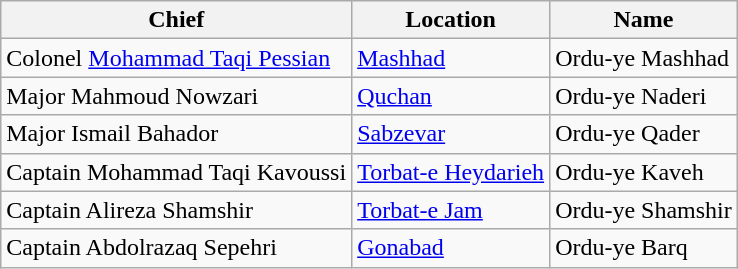<table class="wikitable">
<tr>
<th>Chief</th>
<th>Location</th>
<th>Name</th>
</tr>
<tr>
<td>Colonel <a href='#'>Mohammad Taqi Pessian</a></td>
<td><a href='#'>Mashhad</a></td>
<td>Ordu-ye Mashhad</td>
</tr>
<tr>
<td>Major Mahmoud Nowzari</td>
<td><a href='#'>Quchan</a></td>
<td>Ordu-ye Naderi</td>
</tr>
<tr>
<td>Major Ismail Bahador</td>
<td><a href='#'>Sabzevar</a></td>
<td>Ordu-ye Qader</td>
</tr>
<tr>
<td>Captain Mohammad Taqi Kavoussi</td>
<td><a href='#'>Torbat-e Heydarieh</a></td>
<td>Ordu-ye Kaveh</td>
</tr>
<tr>
<td>Captain Alireza Shamshir</td>
<td><a href='#'>Torbat-e Jam</a></td>
<td>Ordu-ye Shamshir</td>
</tr>
<tr>
<td>Captain Abdolrazaq Sepehri</td>
<td><a href='#'>Gonabad</a></td>
<td>Ordu-ye Barq</td>
</tr>
</table>
